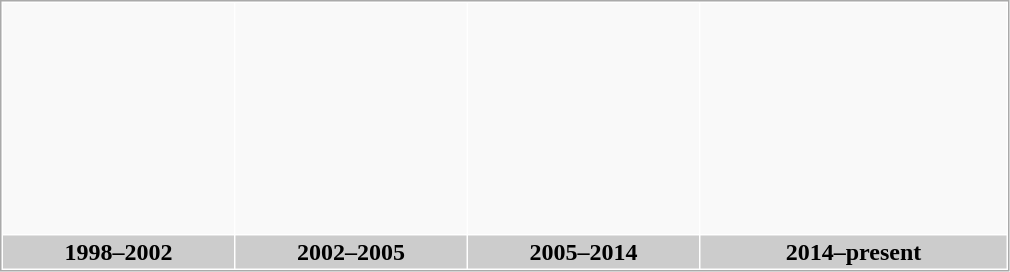<table border="0" cellpadding="2" cellspacing="1" style="border:1px solid #aaa">
<tr align=center>
<th height="150px" bgcolor="#F9F9F9"></th>
<th height="150px" bgcolor="#F9F9F9"></th>
<th height="150px" bgcolor="#F9F9F9"></th>
<th height="150px" bgcolor="#F9F9F9"></th>
</tr>
<tr>
<th width="150px" colspan="1" bgcolor="#CCCCCC">1998–2002</th>
<th width="150px" colspan="1" bgcolor="#CCCCCC">2002–2005</th>
<th width="150px" colspan="1" bgcolor="#CCCCCC">2005–2014</th>
<th width="200px" colspan="1" bgcolor="#CCCCCC">2014–present</th>
</tr>
</table>
